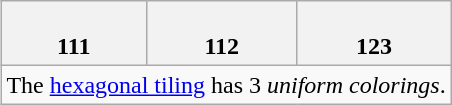<table class="wikitable" align=right>
<tr>
<th><br>111</th>
<th><br>112</th>
<th><br>123</th>
</tr>
<tr>
<td colspan=3>The <a href='#'>hexagonal tiling</a> has 3 <em>uniform colorings</em>.</td>
</tr>
</table>
